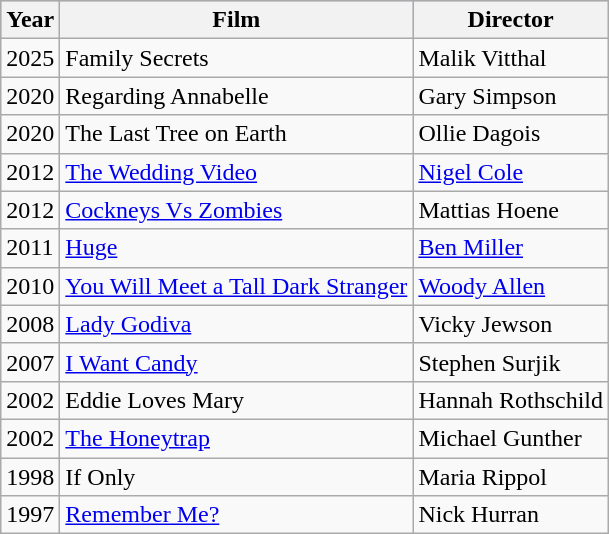<table class="wikitable">
<tr style="background:#b0c4de; text-align:center;">
<th>Year</th>
<th>Film</th>
<th>Director</th>
</tr>
<tr>
<td>2025</td>
<td>Family Secrets</td>
<td>Malik Vitthal</td>
</tr>
<tr>
<td>2020</td>
<td>Regarding Annabelle</td>
<td>Gary Simpson</td>
</tr>
<tr>
<td>2020</td>
<td>The Last Tree on Earth</td>
<td>Ollie Dagois</td>
</tr>
<tr>
<td>2012</td>
<td><a href='#'>The Wedding Video</a></td>
<td><a href='#'>Nigel Cole</a></td>
</tr>
<tr>
<td>2012</td>
<td><a href='#'>Cockneys Vs Zombies</a></td>
<td>Mattias Hoene</td>
</tr>
<tr>
<td>2011</td>
<td><a href='#'>Huge</a></td>
<td><a href='#'>Ben Miller</a></td>
</tr>
<tr>
<td>2010</td>
<td><a href='#'>You Will Meet a Tall Dark Stranger</a></td>
<td><a href='#'>Woody Allen</a></td>
</tr>
<tr>
<td>2008</td>
<td><a href='#'>Lady Godiva</a></td>
<td>Vicky Jewson</td>
</tr>
<tr>
<td>2007</td>
<td><a href='#'>I Want Candy</a></td>
<td>Stephen Surjik</td>
</tr>
<tr>
<td>2002</td>
<td>Eddie Loves Mary</td>
<td>Hannah Rothschild</td>
</tr>
<tr>
<td>2002</td>
<td><a href='#'>The Honeytrap</a></td>
<td>Michael Gunther</td>
</tr>
<tr>
<td>1998</td>
<td>If Only</td>
<td>Maria Rippol</td>
</tr>
<tr>
<td>1997</td>
<td><a href='#'>Remember Me?</a></td>
<td>Nick Hurran</td>
</tr>
</table>
